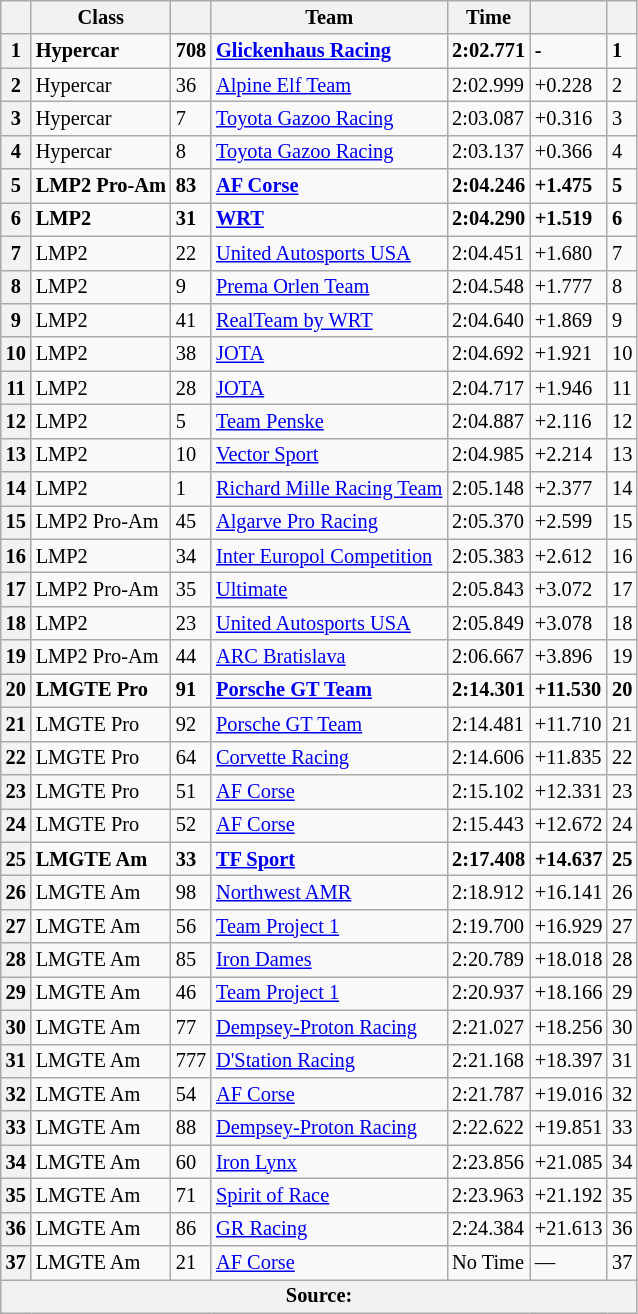<table class="wikitable" style="font-size:85%;">
<tr>
<th></th>
<th>Class</th>
<th></th>
<th>Team</th>
<th>Time</th>
<th></th>
<th></th>
</tr>
<tr style="font-weight:bold">
<th>1</th>
<td>Hypercar</td>
<td>708</td>
<td> <a href='#'>Glickenhaus Racing</a></td>
<td>2:02.771</td>
<td>-</td>
<td>1</td>
</tr>
<tr>
<th>2</th>
<td>Hypercar</td>
<td>36</td>
<td> <a href='#'>Alpine Elf Team</a></td>
<td>2:02.999</td>
<td>+0.228</td>
<td>2</td>
</tr>
<tr>
<th>3</th>
<td>Hypercar</td>
<td>7</td>
<td> <a href='#'>Toyota Gazoo Racing</a></td>
<td>2:03.087</td>
<td>+0.316</td>
<td>3</td>
</tr>
<tr>
<th>4</th>
<td>Hypercar</td>
<td>8</td>
<td> <a href='#'>Toyota Gazoo Racing</a></td>
<td>2:03.137</td>
<td>+0.366</td>
<td>4</td>
</tr>
<tr style="font-weight:bold">
<th>5</th>
<td>LMP2 Pro-Am</td>
<td>83</td>
<td> <a href='#'>AF Corse</a></td>
<td>2:04.246</td>
<td>+1.475</td>
<td>5</td>
</tr>
<tr style="font-weight:bold">
<th>6</th>
<td>LMP2</td>
<td>31</td>
<td> <a href='#'>WRT</a></td>
<td>2:04.290</td>
<td>+1.519</td>
<td>6</td>
</tr>
<tr>
<th>7</th>
<td>LMP2</td>
<td>22</td>
<td> <a href='#'>United Autosports USA</a></td>
<td>2:04.451</td>
<td>+1.680</td>
<td>7</td>
</tr>
<tr>
<th>8</th>
<td>LMP2</td>
<td>9</td>
<td> <a href='#'>Prema Orlen Team</a></td>
<td>2:04.548</td>
<td>+1.777</td>
<td>8</td>
</tr>
<tr>
<th>9</th>
<td>LMP2</td>
<td>41</td>
<td> <a href='#'>RealTeam by WRT</a></td>
<td>2:04.640</td>
<td>+1.869</td>
<td>9</td>
</tr>
<tr>
<th>10</th>
<td>LMP2</td>
<td>38</td>
<td> <a href='#'>JOTA</a></td>
<td>2:04.692</td>
<td>+1.921</td>
<td>10</td>
</tr>
<tr>
<th>11</th>
<td>LMP2</td>
<td>28</td>
<td> <a href='#'>JOTA</a></td>
<td>2:04.717</td>
<td>+1.946</td>
<td>11</td>
</tr>
<tr>
<th>12</th>
<td>LMP2</td>
<td>5</td>
<td> <a href='#'>Team Penske</a></td>
<td>2:04.887</td>
<td>+2.116</td>
<td>12</td>
</tr>
<tr>
<th>13</th>
<td>LMP2</td>
<td>10</td>
<td> <a href='#'>Vector Sport</a></td>
<td>2:04.985</td>
<td>+2.214</td>
<td>13</td>
</tr>
<tr>
<th>14</th>
<td>LMP2</td>
<td>1</td>
<td> <a href='#'>Richard Mille Racing Team</a></td>
<td>2:05.148</td>
<td>+2.377</td>
<td>14</td>
</tr>
<tr>
<th>15</th>
<td>LMP2 Pro-Am</td>
<td>45</td>
<td> <a href='#'>Algarve Pro Racing</a></td>
<td>2:05.370</td>
<td>+2.599</td>
<td>15</td>
</tr>
<tr>
<th>16</th>
<td>LMP2</td>
<td>34</td>
<td> <a href='#'>Inter Europol Competition</a></td>
<td>2:05.383</td>
<td>+2.612</td>
<td>16</td>
</tr>
<tr>
<th>17</th>
<td>LMP2 Pro-Am</td>
<td>35</td>
<td> <a href='#'>Ultimate</a></td>
<td>2:05.843</td>
<td>+3.072</td>
<td>17</td>
</tr>
<tr>
<th>18</th>
<td>LMP2</td>
<td>23</td>
<td> <a href='#'>United Autosports USA</a></td>
<td>2:05.849</td>
<td>+3.078</td>
<td>18</td>
</tr>
<tr>
<th>19</th>
<td>LMP2 Pro-Am</td>
<td>44</td>
<td> <a href='#'>ARC Bratislava</a></td>
<td>2:06.667</td>
<td>+3.896</td>
<td>19</td>
</tr>
<tr style="font-weight:bold">
<th>20</th>
<td>LMGTE Pro</td>
<td>91</td>
<td> <a href='#'>Porsche GT Team</a></td>
<td>2:14.301</td>
<td>+11.530</td>
<td>20</td>
</tr>
<tr>
<th>21</th>
<td>LMGTE Pro</td>
<td>92</td>
<td> <a href='#'>Porsche GT Team</a></td>
<td>2:14.481</td>
<td>+11.710</td>
<td>21</td>
</tr>
<tr>
<th>22</th>
<td>LMGTE Pro</td>
<td>64</td>
<td> <a href='#'>Corvette Racing</a></td>
<td>2:14.606</td>
<td>+11.835</td>
<td>22</td>
</tr>
<tr>
<th>23</th>
<td>LMGTE Pro</td>
<td>51</td>
<td> <a href='#'>AF Corse</a></td>
<td>2:15.102</td>
<td>+12.331</td>
<td>23</td>
</tr>
<tr>
<th>24</th>
<td>LMGTE Pro</td>
<td>52</td>
<td> <a href='#'>AF Corse</a></td>
<td>2:15.443</td>
<td>+12.672</td>
<td>24</td>
</tr>
<tr style="font-weight:bold">
<th>25</th>
<td>LMGTE Am</td>
<td>33</td>
<td> <a href='#'>TF Sport</a></td>
<td>2:17.408</td>
<td>+14.637</td>
<td>25</td>
</tr>
<tr>
<th>26</th>
<td>LMGTE Am</td>
<td>98</td>
<td> <a href='#'>Northwest AMR</a></td>
<td>2:18.912</td>
<td>+16.141</td>
<td>26</td>
</tr>
<tr>
<th>27</th>
<td>LMGTE Am</td>
<td>56</td>
<td> <a href='#'>Team Project 1</a></td>
<td>2:19.700</td>
<td>+16.929</td>
<td>27</td>
</tr>
<tr>
<th>28</th>
<td>LMGTE Am</td>
<td>85</td>
<td> <a href='#'>Iron Dames</a></td>
<td>2:20.789</td>
<td>+18.018</td>
<td>28</td>
</tr>
<tr>
<th>29</th>
<td>LMGTE Am</td>
<td>46</td>
<td> <a href='#'>Team Project 1</a></td>
<td>2:20.937</td>
<td>+18.166</td>
<td>29</td>
</tr>
<tr>
<th>30</th>
<td>LMGTE Am</td>
<td>77</td>
<td> <a href='#'>Dempsey-Proton Racing</a></td>
<td>2:21.027</td>
<td>+18.256</td>
<td>30</td>
</tr>
<tr>
<th>31</th>
<td>LMGTE Am</td>
<td>777</td>
<td> <a href='#'>D'Station Racing</a></td>
<td>2:21.168</td>
<td>+18.397</td>
<td>31</td>
</tr>
<tr>
<th>32</th>
<td>LMGTE Am</td>
<td>54</td>
<td> <a href='#'>AF Corse</a></td>
<td>2:21.787</td>
<td>+19.016</td>
<td>32</td>
</tr>
<tr>
<th>33</th>
<td>LMGTE Am</td>
<td>88</td>
<td> <a href='#'>Dempsey-Proton Racing</a></td>
<td>2:22.622</td>
<td>+19.851</td>
<td>33</td>
</tr>
<tr>
<th>34</th>
<td>LMGTE Am</td>
<td>60</td>
<td> <a href='#'>Iron Lynx</a></td>
<td>2:23.856</td>
<td>+21.085</td>
<td>34</td>
</tr>
<tr>
<th>35</th>
<td>LMGTE Am</td>
<td>71</td>
<td> <a href='#'>Spirit of Race</a></td>
<td>2:23.963</td>
<td>+21.192</td>
<td>35</td>
</tr>
<tr>
<th>36</th>
<td>LMGTE Am</td>
<td>86</td>
<td> <a href='#'>GR Racing</a></td>
<td>2:24.384</td>
<td>+21.613</td>
<td>36</td>
</tr>
<tr>
<th>37</th>
<td>LMGTE Am</td>
<td>21</td>
<td> <a href='#'>AF Corse</a></td>
<td>No Time</td>
<td>—</td>
<td>37</td>
</tr>
<tr>
<th colspan="7">Source:</th>
</tr>
</table>
